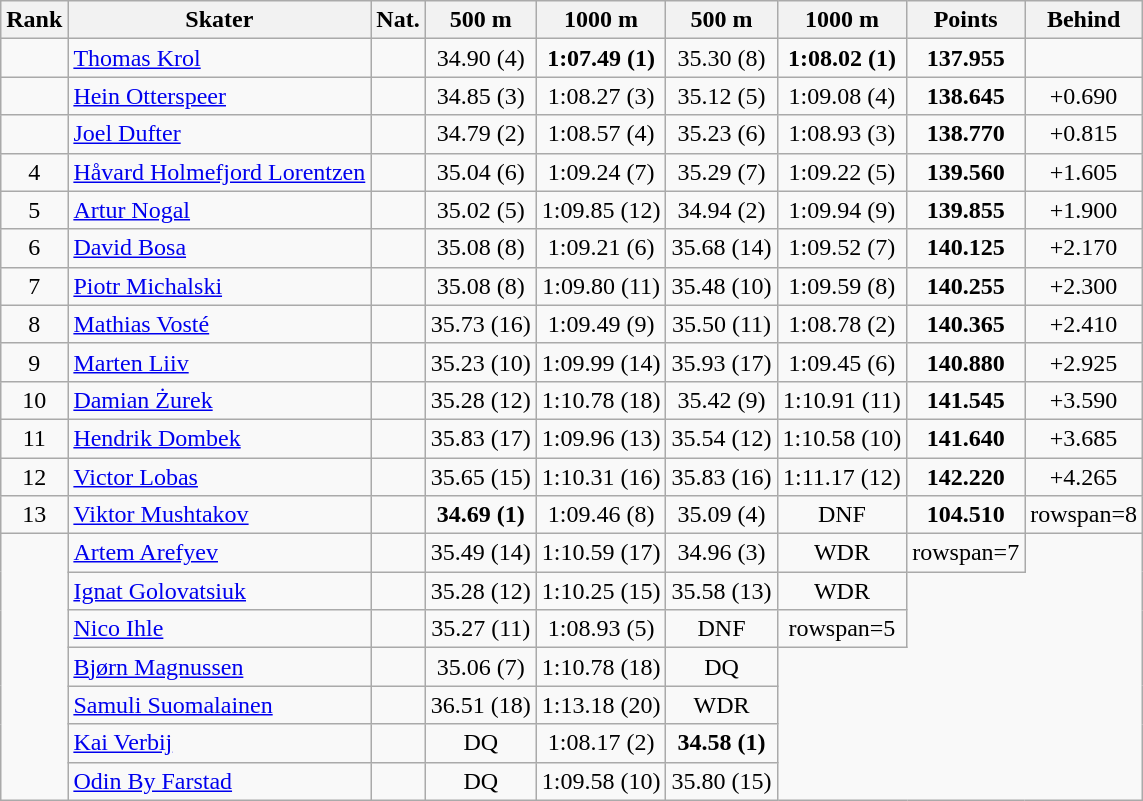<table class="wikitable sortable" style="text-align:center">
<tr align=center>
<th>Rank</th>
<th>Skater</th>
<th>Nat.</th>
<th>500 m</th>
<th>1000 m</th>
<th>500 m</th>
<th>1000 m</th>
<th>Points</th>
<th>Behind</th>
</tr>
<tr>
<td></td>
<td align=left><a href='#'>Thomas Krol</a></td>
<td></td>
<td>34.90 (4)</td>
<td><strong>1:07.49 (1)</strong></td>
<td>35.30 (8)</td>
<td><strong>1:08.02 (1)</strong></td>
<td><strong>137.955</strong></td>
<td></td>
</tr>
<tr>
<td></td>
<td align=left><a href='#'>Hein Otterspeer</a></td>
<td></td>
<td>34.85 (3)</td>
<td>1:08.27 (3)</td>
<td>35.12 (5)</td>
<td>1:09.08 (4)</td>
<td><strong>138.645</strong></td>
<td>+0.690</td>
</tr>
<tr>
<td></td>
<td align=left><a href='#'>Joel Dufter</a></td>
<td></td>
<td>34.79 (2)</td>
<td>1:08.57 (4)</td>
<td>35.23 (6)</td>
<td>1:08.93 (3)</td>
<td><strong>138.770</strong></td>
<td>+0.815</td>
</tr>
<tr>
<td>4</td>
<td align=left><a href='#'>Håvard Holmefjord Lorentzen</a></td>
<td></td>
<td>35.04 (6)</td>
<td>1:09.24 (7)</td>
<td>35.29 (7)</td>
<td>1:09.22 (5)</td>
<td><strong>139.560</strong></td>
<td>+1.605</td>
</tr>
<tr>
<td>5</td>
<td align=left><a href='#'>Artur Nogal</a></td>
<td></td>
<td>35.02 (5)</td>
<td>1:09.85 (12)</td>
<td>34.94 (2)</td>
<td>1:09.94 (9)</td>
<td><strong>139.855</strong></td>
<td>+1.900</td>
</tr>
<tr>
<td>6</td>
<td align=left><a href='#'>David Bosa</a></td>
<td></td>
<td>35.08 (8)</td>
<td>1:09.21 (6)</td>
<td>35.68 (14)</td>
<td>1:09.52 (7)</td>
<td><strong>140.125</strong></td>
<td>+2.170</td>
</tr>
<tr>
<td>7</td>
<td align=left><a href='#'>Piotr Michalski</a></td>
<td></td>
<td>35.08 (8)</td>
<td>1:09.80 (11)</td>
<td>35.48 (10)</td>
<td>1:09.59 (8)</td>
<td><strong>140.255</strong></td>
<td>+2.300</td>
</tr>
<tr>
<td>8</td>
<td align=left><a href='#'>Mathias Vosté</a></td>
<td></td>
<td>35.73 (16)</td>
<td>1:09.49 (9)</td>
<td>35.50 (11)</td>
<td>1:08.78 (2)</td>
<td><strong>140.365</strong></td>
<td>+2.410</td>
</tr>
<tr>
<td>9</td>
<td align=left><a href='#'>Marten Liiv</a></td>
<td></td>
<td>35.23 (10)</td>
<td>1:09.99 (14)</td>
<td>35.93 (17)</td>
<td>1:09.45 (6)</td>
<td><strong>140.880</strong></td>
<td>+2.925</td>
</tr>
<tr>
<td>10</td>
<td align=left><a href='#'>Damian Żurek</a></td>
<td></td>
<td>35.28 (12)</td>
<td>1:10.78 (18)</td>
<td>35.42 (9)</td>
<td>1:10.91 (11)</td>
<td><strong>141.545</strong></td>
<td>+3.590</td>
</tr>
<tr>
<td>11</td>
<td align=left><a href='#'>Hendrik Dombek</a></td>
<td></td>
<td>35.83 (17)</td>
<td>1:09.96 (13)</td>
<td>35.54 (12)</td>
<td>1:10.58 (10)</td>
<td><strong>141.640</strong></td>
<td>+3.685</td>
</tr>
<tr>
<td>12</td>
<td align=left><a href='#'>Victor Lobas</a></td>
<td></td>
<td>35.65 (15)</td>
<td>1:10.31 (16)</td>
<td>35.83 (16)</td>
<td>1:11.17 (12)</td>
<td><strong>142.220</strong></td>
<td>+4.265</td>
</tr>
<tr>
<td>13</td>
<td align=left><a href='#'>Viktor Mushtakov</a></td>
<td></td>
<td><strong>34.69 (1)</strong></td>
<td>1:09.46 (8)</td>
<td>35.09 (4)</td>
<td>DNF</td>
<td><strong>104.510</strong></td>
<td>rowspan=8 </td>
</tr>
<tr>
<td rowspan=7></td>
<td align=left><a href='#'>Artem Arefyev</a></td>
<td></td>
<td>35.49 (14)</td>
<td>1:10.59 (17)</td>
<td>34.96 (3)</td>
<td>WDR</td>
<td>rowspan=7 </td>
</tr>
<tr>
<td align=left><a href='#'>Ignat Golovatsiuk</a></td>
<td></td>
<td>35.28 (12)</td>
<td>1:10.25 (15)</td>
<td>35.58 (13)</td>
<td>WDR</td>
</tr>
<tr>
<td align=left><a href='#'>Nico Ihle</a></td>
<td></td>
<td>35.27 (11)</td>
<td>1:08.93 (5)</td>
<td>DNF</td>
<td>rowspan=5 </td>
</tr>
<tr>
<td align=left><a href='#'>Bjørn Magnussen</a></td>
<td></td>
<td>35.06 (7)</td>
<td>1:10.78 (18)</td>
<td>DQ</td>
</tr>
<tr>
<td align=left><a href='#'>Samuli Suomalainen</a></td>
<td></td>
<td>36.51 (18)</td>
<td>1:13.18 (20)</td>
<td>WDR</td>
</tr>
<tr>
<td align=left><a href='#'>Kai Verbij</a></td>
<td></td>
<td>DQ</td>
<td>1:08.17 (2)</td>
<td><strong>34.58 (1)</strong></td>
</tr>
<tr>
<td align=left><a href='#'>Odin By Farstad</a></td>
<td></td>
<td>DQ</td>
<td>1:09.58 (10)</td>
<td>35.80 (15)</td>
</tr>
</table>
